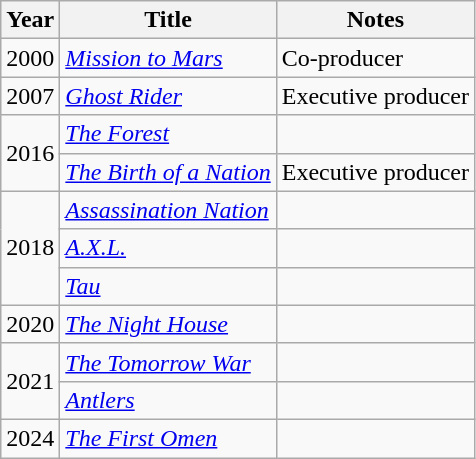<table class="wikitable">
<tr>
<th>Year</th>
<th>Title</th>
<th>Notes</th>
</tr>
<tr>
<td>2000</td>
<td><em><a href='#'>Mission to Mars</a></em></td>
<td>Co-producer</td>
</tr>
<tr>
<td>2007</td>
<td><em><a href='#'>Ghost Rider</a></em></td>
<td>Executive producer</td>
</tr>
<tr>
<td rowspan="2">2016</td>
<td><em><a href='#'>The Forest</a></em></td>
<td></td>
</tr>
<tr>
<td><em><a href='#'>The Birth of a Nation</a></em></td>
<td>Executive producer</td>
</tr>
<tr>
<td rowspan=3>2018</td>
<td><em><a href='#'>Assassination Nation</a></em></td>
<td></td>
</tr>
<tr>
<td><em><a href='#'>A.X.L.</a></em></td>
<td></td>
</tr>
<tr>
<td><em><a href='#'>Tau</a></em></td>
<td></td>
</tr>
<tr>
<td>2020</td>
<td><em><a href='#'>The Night House</a></em></td>
<td></td>
</tr>
<tr>
<td rowspan="2">2021</td>
<td><em><a href='#'>The Tomorrow War</a></em></td>
<td></td>
</tr>
<tr>
<td><em><a href='#'>Antlers</a></em></td>
<td></td>
</tr>
<tr>
<td>2024</td>
<td><em><a href='#'>The First Omen</a></em></td>
<td></td>
</tr>
</table>
